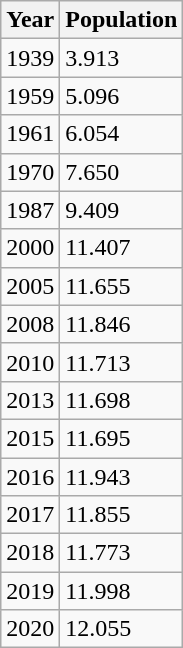<table class="wikitable">
<tr>
<th>Year</th>
<th>Population</th>
</tr>
<tr>
<td>1939</td>
<td>3.913</td>
</tr>
<tr>
<td>1959</td>
<td>5.096</td>
</tr>
<tr>
<td>1961</td>
<td>6.054</td>
</tr>
<tr>
<td>1970</td>
<td>7.650</td>
</tr>
<tr>
<td>1987</td>
<td>9.409</td>
</tr>
<tr>
<td>2000</td>
<td>11.407</td>
</tr>
<tr>
<td>2005</td>
<td>11.655</td>
</tr>
<tr>
<td>2008</td>
<td>11.846</td>
</tr>
<tr>
<td>2010</td>
<td>11.713</td>
</tr>
<tr>
<td>2013</td>
<td>11.698</td>
</tr>
<tr>
<td>2015</td>
<td>11.695</td>
</tr>
<tr>
<td>2016</td>
<td>11.943</td>
</tr>
<tr>
<td>2017</td>
<td>11.855</td>
</tr>
<tr>
<td>2018</td>
<td>11.773</td>
</tr>
<tr>
<td>2019</td>
<td>11.998</td>
</tr>
<tr>
<td>2020</td>
<td>12.055</td>
</tr>
</table>
